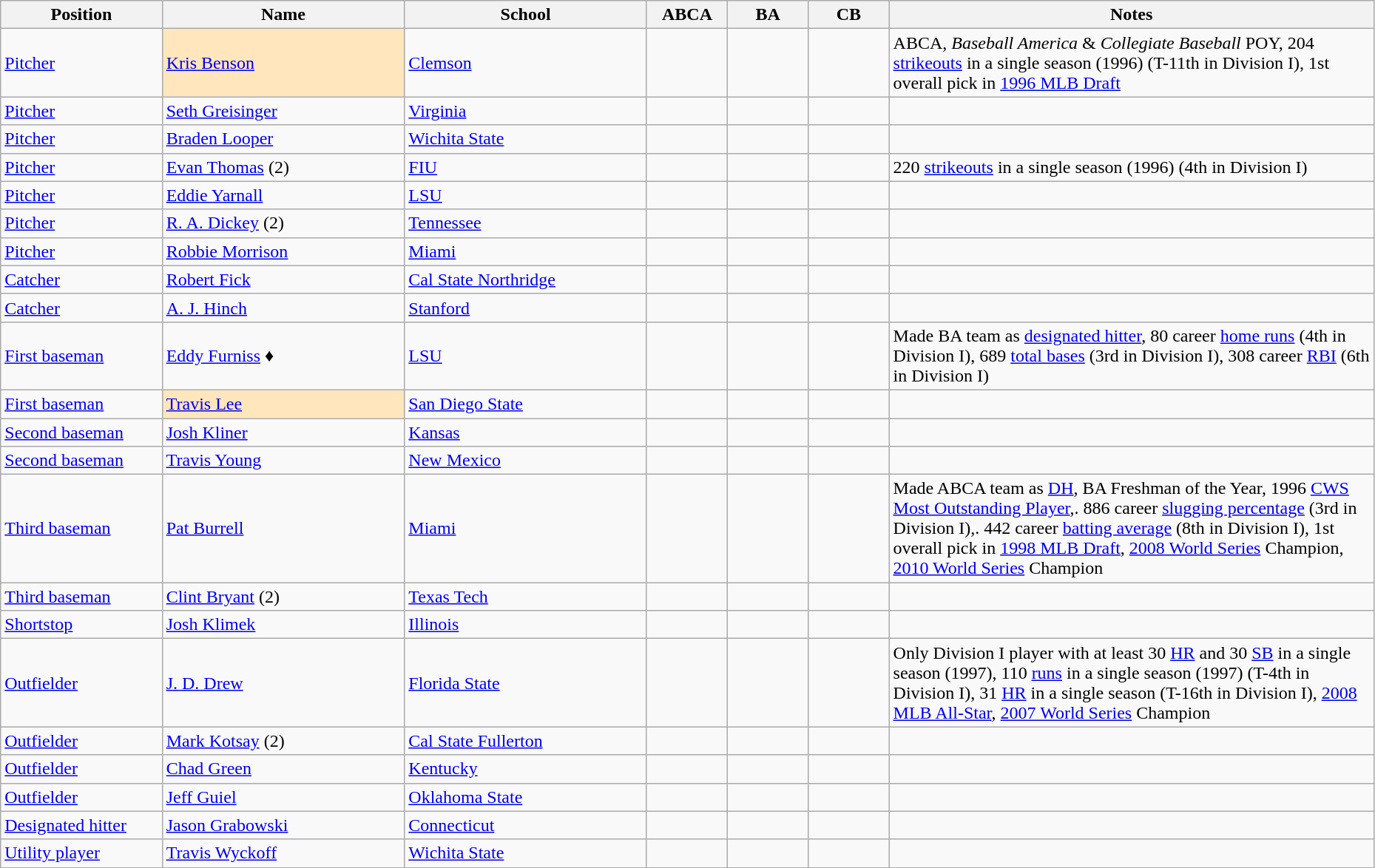<table class="wikitable sortable" style="width:98%;">
<tr>
<th width=10%>Position</th>
<th width=15%>Name</th>
<th width=15%>School</th>
<th width=5%>ABCA</th>
<th width=5%>BA</th>
<th width=5%>CB</th>
<th width=30% class="unsortable">Notes</th>
</tr>
<tr>
<td><a href='#'>Pitcher</a></td>
<td style="background-color:#FFE6BD"><a href='#'>Kris Benson</a></td>
<td><a href='#'>Clemson</a></td>
<td></td>
<td></td>
<td></td>
<td>ABCA, <em>Baseball America</em> & <em>Collegiate Baseball</em> POY, 204 <a href='#'>strikeouts</a> in a single season (1996) (T-11th in Division I), 1st overall pick in <a href='#'>1996 MLB Draft</a></td>
</tr>
<tr>
<td><a href='#'>Pitcher</a></td>
<td><a href='#'>Seth Greisinger</a></td>
<td><a href='#'>Virginia</a></td>
<td></td>
<td></td>
<td></td>
<td></td>
</tr>
<tr>
<td><a href='#'>Pitcher</a></td>
<td><a href='#'>Braden Looper</a></td>
<td><a href='#'>Wichita State</a></td>
<td></td>
<td></td>
<td></td>
<td></td>
</tr>
<tr>
<td><a href='#'>Pitcher</a></td>
<td><a href='#'>Evan Thomas</a> (2)</td>
<td><a href='#'>FIU</a></td>
<td></td>
<td></td>
<td></td>
<td>220 <a href='#'>strikeouts</a> in a single season (1996) (4th in Division I)</td>
</tr>
<tr>
<td><a href='#'>Pitcher</a></td>
<td><a href='#'>Eddie Yarnall</a></td>
<td><a href='#'>LSU</a></td>
<td></td>
<td></td>
<td></td>
<td></td>
</tr>
<tr>
<td><a href='#'>Pitcher</a></td>
<td><a href='#'>R. A. Dickey</a> (2)</td>
<td><a href='#'>Tennessee</a></td>
<td></td>
<td></td>
<td></td>
<td></td>
</tr>
<tr>
<td><a href='#'>Pitcher</a></td>
<td><a href='#'>Robbie Morrison</a></td>
<td><a href='#'>Miami</a></td>
<td></td>
<td></td>
<td></td>
<td></td>
</tr>
<tr>
<td><a href='#'>Catcher</a></td>
<td><a href='#'>Robert Fick</a></td>
<td><a href='#'>Cal State Northridge</a></td>
<td></td>
<td></td>
<td></td>
<td></td>
</tr>
<tr>
<td><a href='#'>Catcher</a></td>
<td><a href='#'>A. J. Hinch</a></td>
<td><a href='#'>Stanford</a></td>
<td></td>
<td></td>
<td></td>
<td></td>
</tr>
<tr>
<td><a href='#'>First baseman</a></td>
<td><a href='#'>Eddy Furniss</a> ♦</td>
<td><a href='#'>LSU</a></td>
<td></td>
<td></td>
<td></td>
<td>Made BA team as <a href='#'>designated hitter</a>, 80 career <a href='#'>home runs</a> (4th in Division I), 689 <a href='#'>total bases</a> (3rd in Division I), 308 career <a href='#'>RBI</a> (6th in Division I)</td>
</tr>
<tr>
<td><a href='#'>First baseman</a></td>
<td style="background-color:#FFE6BD"><a href='#'>Travis Lee</a></td>
<td><a href='#'>San Diego State</a></td>
<td></td>
<td></td>
<td></td>
<td></td>
</tr>
<tr>
<td><a href='#'>Second baseman</a></td>
<td><a href='#'>Josh Kliner</a></td>
<td><a href='#'>Kansas</a></td>
<td></td>
<td></td>
<td></td>
<td></td>
</tr>
<tr>
<td><a href='#'>Second baseman</a></td>
<td><a href='#'>Travis Young</a></td>
<td><a href='#'>New Mexico</a></td>
<td></td>
<td></td>
<td></td>
<td></td>
</tr>
<tr>
<td><a href='#'>Third baseman</a></td>
<td><a href='#'>Pat Burrell</a></td>
<td><a href='#'>Miami</a></td>
<td></td>
<td></td>
<td></td>
<td>Made ABCA team as <a href='#'>DH</a>, BA Freshman of the Year, 1996 <a href='#'>CWS Most Outstanding Player</a>,. 886 career <a href='#'>slugging percentage</a> (3rd in Division I),. 442 career <a href='#'>batting average</a> (8th in Division I), 1st overall pick in <a href='#'>1998 MLB Draft</a>, <a href='#'>2008 World Series</a> Champion, <a href='#'>2010 World Series</a> Champion</td>
</tr>
<tr>
<td><a href='#'>Third baseman</a></td>
<td><a href='#'>Clint Bryant</a> (2)</td>
<td><a href='#'>Texas Tech</a></td>
<td></td>
<td></td>
<td></td>
<td></td>
</tr>
<tr>
<td><a href='#'>Shortstop</a></td>
<td><a href='#'>Josh Klimek</a></td>
<td><a href='#'>Illinois</a></td>
<td></td>
<td></td>
<td></td>
<td></td>
</tr>
<tr>
<td><a href='#'>Outfielder</a></td>
<td><a href='#'>J. D. Drew</a></td>
<td><a href='#'>Florida State</a></td>
<td></td>
<td></td>
<td></td>
<td>Only Division I player with at least 30 <a href='#'>HR</a> and 30 <a href='#'>SB</a> in a single season (1997), 110 <a href='#'>runs</a> in a single season (1997) (T-4th in Division I), 31 <a href='#'>HR</a> in a single season (T-16th in Division I), <a href='#'>2008 MLB All-Star</a>, <a href='#'>2007 World Series</a> Champion</td>
</tr>
<tr>
<td><a href='#'>Outfielder</a></td>
<td><a href='#'>Mark Kotsay</a> (2)</td>
<td><a href='#'>Cal State Fullerton</a></td>
<td></td>
<td></td>
<td></td>
<td></td>
</tr>
<tr>
<td><a href='#'>Outfielder</a></td>
<td><a href='#'>Chad Green</a></td>
<td><a href='#'>Kentucky</a></td>
<td></td>
<td></td>
<td></td>
<td></td>
</tr>
<tr>
<td><a href='#'>Outfielder</a></td>
<td><a href='#'>Jeff Guiel</a></td>
<td><a href='#'>Oklahoma State</a></td>
<td></td>
<td></td>
<td></td>
<td></td>
</tr>
<tr>
<td><a href='#'>Designated hitter</a></td>
<td><a href='#'>Jason Grabowski</a></td>
<td><a href='#'>Connecticut</a></td>
<td></td>
<td></td>
<td></td>
<td></td>
</tr>
<tr>
<td><a href='#'>Utility player</a></td>
<td><a href='#'>Travis Wyckoff</a></td>
<td><a href='#'>Wichita State</a></td>
<td></td>
<td></td>
<td></td>
<td></td>
</tr>
</table>
